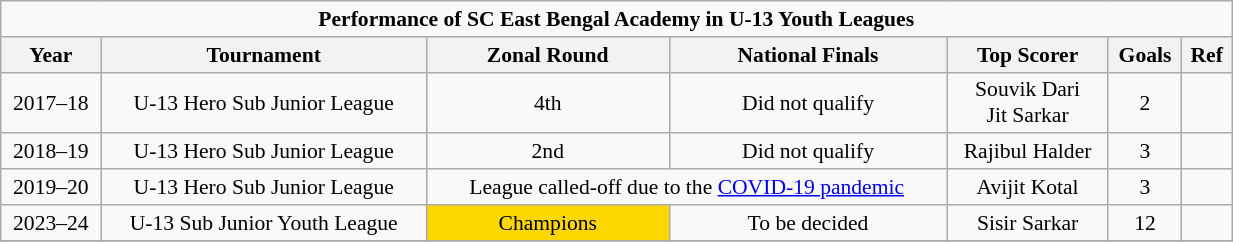<table class="wikitable sortable" style="text-align:center; font-size:90%; width:65%;">
<tr>
<td colspan="7"><strong>Performance of SC East Bengal Academy in U-13 Youth Leagues</strong></td>
</tr>
<tr>
<th style="text-align:center; width:"5%";">Year</th>
<th style="text-align:center; width:"25%";">Tournament</th>
<th style="text-align:center; width:"15%";">Zonal Round</th>
<th style="text-align:center; width:"10%";">National Finals</th>
<th style="text-align:center; width:"10%";">Top Scorer</th>
<th style="text-align:center; width:"5%";">Goals</th>
<th style="text-align:center; width:"5%";">Ref</th>
</tr>
<tr>
<td>2017–18</td>
<td>U-13 Hero Sub Junior League</td>
<td>4th</td>
<td>Did not qualify</td>
<td>Souvik Dari<br>Jit Sarkar</td>
<td>2</td>
<td></td>
</tr>
<tr>
<td>2018–19</td>
<td>U-13 Hero Sub Junior League</td>
<td>2nd</td>
<td>Did not qualify</td>
<td>Rajibul Halder</td>
<td>3</td>
<td></td>
</tr>
<tr>
<td>2019–20</td>
<td>U-13 Hero Sub Junior League</td>
<td colspan=2>League called-off due to the <a href='#'>COVID-19 pandemic</a></td>
<td>Avijit Kotal</td>
<td>3</td>
<td></td>
</tr>
<tr>
<td>2023–24</td>
<td>U-13 Sub Junior Youth League</td>
<td bgcolor=gold>Champions</td>
<td>To be decided</td>
<td>Sisir Sarkar</td>
<td>12</td>
<td></td>
</tr>
<tr>
</tr>
</table>
